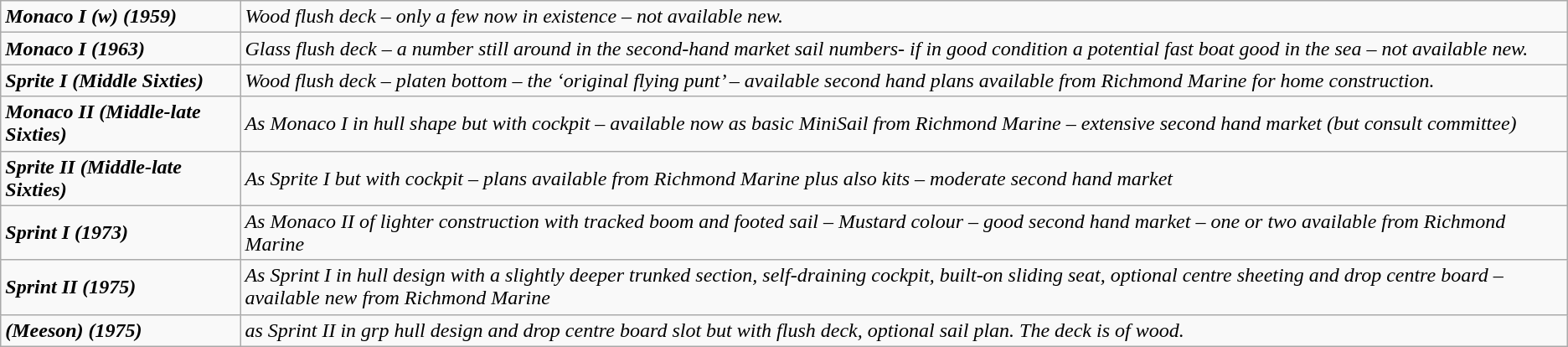<table class="wikitable">
<tr>
<td><strong><em>Monaco I (w)  (1959)</em></strong></td>
<td><em>Wood flush deck – only a few now in existence –  not available new.</em></td>
</tr>
<tr>
<td><strong><em>Monaco I (1963)</em></strong></td>
<td><em>Glass flush deck – a number still around in the second-hand market sail numbers- if in good condition a potential fast boat good in the sea – not available new.</em></td>
</tr>
<tr>
<td><strong><em>Sprite I (Middle Sixties)</em></strong></td>
<td><em>Wood flush deck – platen bottom – the ‘original flying punt’ – available second hand plans available from Richmond Marine for home construction.</em></td>
</tr>
<tr>
<td><strong><em>Monaco II (Middle-late Sixties)</em></strong></td>
<td><em>As Monaco I in hull shape but with cockpit –  available now as basic MiniSail from Richmond Marine – extensive second hand market (but consult committee)</em></td>
</tr>
<tr>
<td><strong><em>Sprite II (Middle-late Sixties)</em></strong></td>
<td><em>As Sprite I but with cockpit – plans available from Richmond Marine plus also kits – moderate second hand market</em></td>
</tr>
<tr>
<td><strong><em>Sprint I (1973)</em></strong></td>
<td><em>As Monaco II of lighter construction with tracked boom and footed sail – Mustard colour – good second hand market – one or two available from Richmond Marine</em></td>
</tr>
<tr>
<td><strong><em>Sprint II (1975)</em></strong></td>
<td><em>As Sprint I in hull design with a slightly deeper trunked section, self-draining cockpit, built-on sliding seat, optional centre sheeting and drop centre board – available new from Richmond Marine</em></td>
</tr>
<tr>
<td><strong><em>(Meeson) (1975)</em></strong></td>
<td><em>as Sprint II in grp hull design and drop centre board slot but with flush deck, optional sail plan. The deck is of wood.</em></td>
</tr>
</table>
